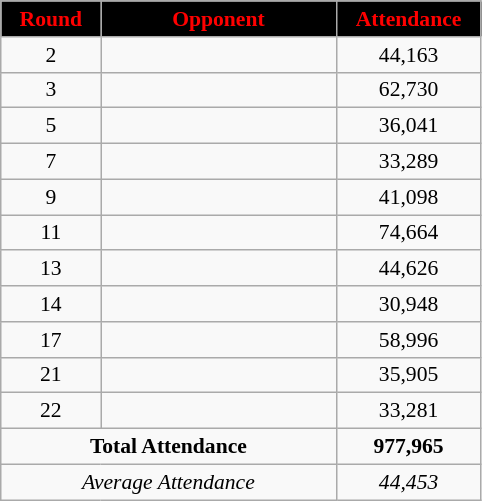<table class="wikitable sortable" style="text-align:center; font-size:90%">
<tr>
<th style="width:60px; background:#000; color:red; text-align:center;">Round</th>
<th style="width:150px; background:#000; color:red; text-align:center;" class="unsortable">Opponent</th>
<th style="width:90px; background:#000; color:red; text-align:center;">Attendance</th>
</tr>
<tr>
<td>2</td>
<td></td>
<td>44,163</td>
</tr>
<tr>
<td>3</td>
<td></td>
<td>62,730</td>
</tr>
<tr>
<td>5</td>
<td></td>
<td>36,041</td>
</tr>
<tr>
<td>7</td>
<td></td>
<td>33,289</td>
</tr>
<tr>
<td>9</td>
<td></td>
<td>41,098</td>
</tr>
<tr>
<td>11</td>
<td></td>
<td>74,664</td>
</tr>
<tr>
<td>13</td>
<td></td>
<td>44,626</td>
</tr>
<tr>
<td>14</td>
<td></td>
<td>30,948</td>
</tr>
<tr>
<td>17</td>
<td></td>
<td>58,996</td>
</tr>
<tr>
<td>21</td>
<td></td>
<td>35,905</td>
</tr>
<tr>
<td>22</td>
<td></td>
<td>33,281</td>
</tr>
<tr class="sortbottom">
<td colspan="2"><strong>Total Attendance</strong></td>
<td><strong>977,965</strong></td>
</tr>
<tr class="sortbottom">
<td colspan="2"><em>Average Attendance</em></td>
<td><em>44,453</em></td>
</tr>
</table>
